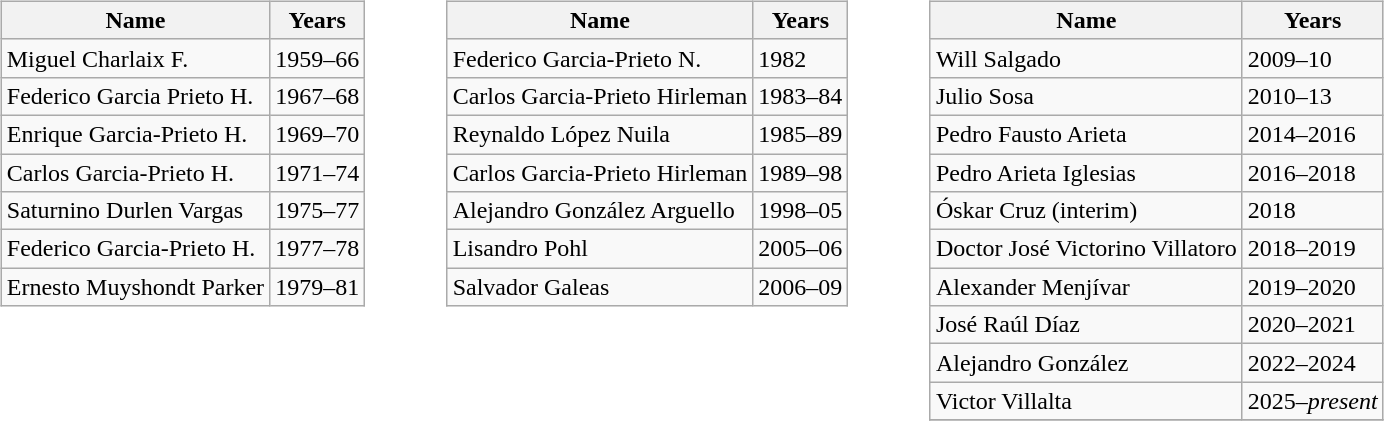<table>
<tr>
<td width="10"> </td>
<td valign="top"><br><table class="wikitable" style="text-align: center">
<tr>
<th>Name</th>
<th>Years</th>
</tr>
<tr>
<td align=left> Miguel Charlaix F.</td>
<td align=left>1959–66</td>
</tr>
<tr>
<td align=left> Federico Garcia Prieto H.</td>
<td align=left>1967–68</td>
</tr>
<tr>
<td align=left> Enrique Garcia-Prieto H.</td>
<td align=left>1969–70</td>
</tr>
<tr>
<td align=left> Carlos Garcia-Prieto H.</td>
<td align=left>1971–74</td>
</tr>
<tr>
<td align=left> Saturnino Durlen Vargas</td>
<td align=left>1975–77</td>
</tr>
<tr>
<td align=left> Federico Garcia-Prieto H.</td>
<td align=left>1977–78</td>
</tr>
<tr>
<td align=left> Ernesto Muyshondt Parker</td>
<td align=left>1979–81</td>
</tr>
</table>
</td>
<td width="30"> </td>
<td valign="top"><br><table class="wikitable" style="text-align: center">
<tr>
<th>Name</th>
<th>Years</th>
</tr>
<tr>
<td align=left> Federico Garcia-Prieto N.</td>
<td align=left>1982</td>
</tr>
<tr>
<td align=left> Carlos Garcia-Prieto Hirleman</td>
<td align=left>1983–84</td>
</tr>
<tr>
<td align=left> Reynaldo López Nuila</td>
<td align=left>1985–89</td>
</tr>
<tr>
<td align=left> Carlos Garcia-Prieto Hirleman</td>
<td align=left>1989–98</td>
</tr>
<tr>
<td align=left> Alejandro González Arguello</td>
<td align=left>1998–05</td>
</tr>
<tr>
<td align=left> Lisandro Pohl</td>
<td align=left>2005–06</td>
</tr>
<tr>
<td align=left> Salvador Galeas</td>
<td align=left>2006–09</td>
</tr>
</table>
</td>
<td width="30"> </td>
<td valign="top"><br><table class="wikitable" style="text-align: center">
<tr>
<th>Name</th>
<th>Years</th>
</tr>
<tr>
<td align=left> Will Salgado</td>
<td align=left>2009–10</td>
</tr>
<tr>
<td align=left> Julio Sosa</td>
<td align=left>2010–13</td>
</tr>
<tr>
<td align=left> Pedro Fausto Arieta</td>
<td align=left>2014–2016</td>
</tr>
<tr>
<td align=left> Pedro Arieta Iglesias</td>
<td align=left>2016–2018</td>
</tr>
<tr>
<td align=left> Óskar Cruz (interim)</td>
<td align=left>2018</td>
</tr>
<tr>
<td align=left> Doctor José Victorino Villatoro</td>
<td align=left>2018–2019</td>
</tr>
<tr>
<td align=left> Alexander Menjívar</td>
<td align=left>2019–2020</td>
</tr>
<tr>
<td align=left> José Raúl Díaz</td>
<td align=left>2020–2021</td>
</tr>
<tr>
<td align=left> Alejandro González</td>
<td align=left>2022–2024</td>
</tr>
<tr>
<td align=left> Victor Villalta</td>
<td align=left>2025–<em>present</em></td>
</tr>
<tr>
</tr>
</table>
</td>
</tr>
</table>
